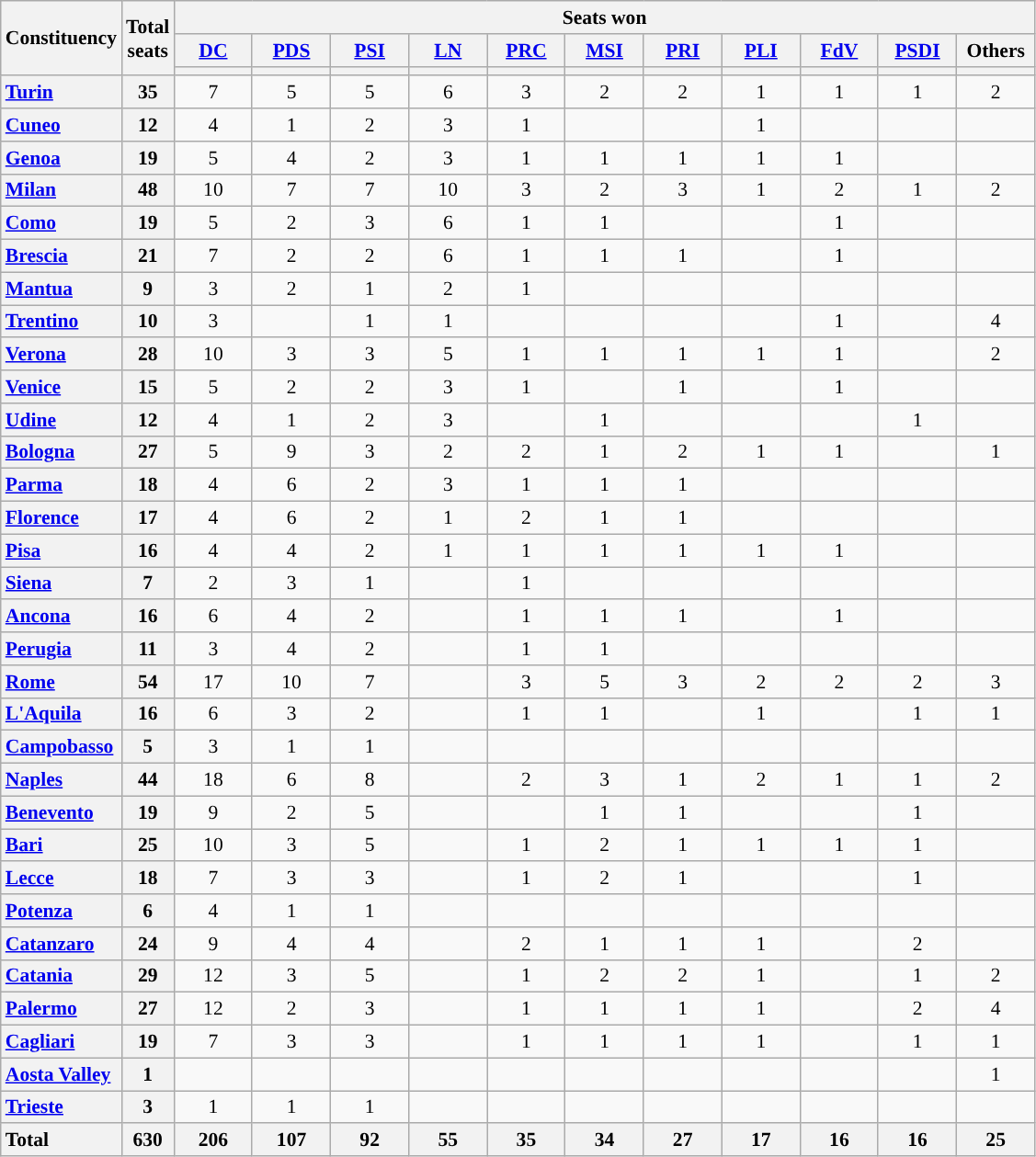<table class="wikitable" style="text-align:center; font-size: 0.9em">
<tr>
<th rowspan="3">Constituency</th>
<th rowspan="3">Total<br>seats</th>
<th colspan="11">Seats won</th>
</tr>
<tr>
<th class="unsortable" style="width:50px;"><a href='#'>DC</a></th>
<th class="unsortable" style="width:50px;"><a href='#'>PDS</a></th>
<th class="unsortable" style="width:50px;"><a href='#'>PSI</a></th>
<th class="unsortable" style="width:50px;"><a href='#'>LN</a></th>
<th class="unsortable" style="width:50px;"><a href='#'>PRC</a></th>
<th class="unsortable" style="width:50px;"><a href='#'>MSI</a></th>
<th class="unsortable" style="width:50px;"><a href='#'>PRI</a></th>
<th class="unsortable" style="width:50px;"><a href='#'>PLI</a></th>
<th class="unsortable" style="width:50px;"><a href='#'>FdV</a></th>
<th class="unsortable" style="width:50px;"><a href='#'>PSDI</a></th>
<th class="unsortable" style="width:50px;">Others</th>
</tr>
<tr>
<th style="background:"></th>
<th style="background:"></th>
<th style="background:"></th>
<th style="background:"></th>
<th style="background:"></th>
<th style="background:"></th>
<th style="background:"></th>
<th style="background:"></th>
<th style="background:"></th>
<th style="background:"></th>
<th style="background:"></th>
</tr>
<tr>
<th style="text-align: left;"><a href='#'>Turin</a></th>
<th>35</th>
<td>7</td>
<td>5</td>
<td>5</td>
<td>6</td>
<td>3</td>
<td>2</td>
<td>2</td>
<td>1</td>
<td>1</td>
<td>1</td>
<td>2</td>
</tr>
<tr>
<th style="text-align: left;"><a href='#'>Cuneo</a></th>
<th>12</th>
<td>4</td>
<td>1</td>
<td>2</td>
<td>3</td>
<td>1</td>
<td></td>
<td></td>
<td>1</td>
<td></td>
<td></td>
<td></td>
</tr>
<tr>
<th style="text-align: left;"><a href='#'>Genoa</a></th>
<th>19</th>
<td>5</td>
<td>4</td>
<td>2</td>
<td>3</td>
<td>1</td>
<td>1</td>
<td>1</td>
<td>1</td>
<td>1</td>
<td></td>
<td></td>
</tr>
<tr>
<th style="text-align: left;"><a href='#'>Milan</a></th>
<th>48</th>
<td>10</td>
<td>7</td>
<td>7</td>
<td>10</td>
<td>3</td>
<td>2</td>
<td>3</td>
<td>1</td>
<td>2</td>
<td>1</td>
<td>2</td>
</tr>
<tr>
<th style="text-align: left;"><a href='#'>Como</a></th>
<th>19</th>
<td>5</td>
<td>2</td>
<td>3</td>
<td>6</td>
<td>1</td>
<td>1</td>
<td></td>
<td></td>
<td>1</td>
<td></td>
<td></td>
</tr>
<tr>
<th style="text-align: left;"><a href='#'>Brescia</a></th>
<th>21</th>
<td>7</td>
<td>2</td>
<td>2</td>
<td>6</td>
<td>1</td>
<td>1</td>
<td>1</td>
<td></td>
<td>1</td>
<td></td>
<td></td>
</tr>
<tr>
<th style="text-align: left;"><a href='#'>Mantua</a></th>
<th>9</th>
<td>3</td>
<td>2</td>
<td>1</td>
<td>2</td>
<td>1</td>
<td></td>
<td></td>
<td></td>
<td></td>
<td></td>
<td></td>
</tr>
<tr>
<th style="text-align: left;"><a href='#'>Trentino</a></th>
<th>10</th>
<td>3</td>
<td></td>
<td>1</td>
<td>1</td>
<td></td>
<td></td>
<td></td>
<td></td>
<td>1</td>
<td></td>
<td>4</td>
</tr>
<tr>
<th style="text-align: left;"><a href='#'>Verona</a></th>
<th>28</th>
<td>10</td>
<td>3</td>
<td>3</td>
<td>5</td>
<td>1</td>
<td>1</td>
<td>1</td>
<td>1</td>
<td>1</td>
<td></td>
<td>2</td>
</tr>
<tr>
<th style="text-align: left;"><a href='#'>Venice</a></th>
<th>15</th>
<td>5</td>
<td>2</td>
<td>2</td>
<td>3</td>
<td>1</td>
<td></td>
<td>1</td>
<td></td>
<td>1</td>
<td></td>
<td></td>
</tr>
<tr>
<th style="text-align: left;"><a href='#'>Udine</a></th>
<th>12</th>
<td>4</td>
<td>1</td>
<td>2</td>
<td>3</td>
<td></td>
<td>1</td>
<td></td>
<td></td>
<td></td>
<td>1</td>
<td></td>
</tr>
<tr>
<th style="text-align: left;"><a href='#'>Bologna</a></th>
<th>27</th>
<td>5</td>
<td>9</td>
<td>3</td>
<td>2</td>
<td>2</td>
<td>1</td>
<td>2</td>
<td>1</td>
<td>1</td>
<td></td>
<td>1</td>
</tr>
<tr>
<th style="text-align: left;"><a href='#'>Parma</a></th>
<th>18</th>
<td>4</td>
<td>6</td>
<td>2</td>
<td>3</td>
<td>1</td>
<td>1</td>
<td>1</td>
<td></td>
<td></td>
<td></td>
<td></td>
</tr>
<tr>
<th style="text-align: left;"><a href='#'>Florence</a></th>
<th>17</th>
<td>4</td>
<td>6</td>
<td>2</td>
<td>1</td>
<td>2</td>
<td>1</td>
<td>1</td>
<td></td>
<td></td>
<td></td>
<td></td>
</tr>
<tr>
<th style="text-align: left;"><a href='#'>Pisa</a></th>
<th>16</th>
<td>4</td>
<td>4</td>
<td>2</td>
<td>1</td>
<td>1</td>
<td>1</td>
<td>1</td>
<td>1</td>
<td>1</td>
<td></td>
<td></td>
</tr>
<tr>
<th style="text-align: left;"><a href='#'>Siena</a></th>
<th>7</th>
<td>2</td>
<td>3</td>
<td>1</td>
<td></td>
<td>1</td>
<td></td>
<td></td>
<td></td>
<td></td>
<td></td>
<td></td>
</tr>
<tr>
<th style="text-align: left;"><a href='#'>Ancona</a></th>
<th>16</th>
<td>6</td>
<td>4</td>
<td>2</td>
<td></td>
<td>1</td>
<td>1</td>
<td>1</td>
<td></td>
<td>1</td>
<td></td>
<td></td>
</tr>
<tr>
<th style="text-align: left;"><a href='#'>Perugia</a></th>
<th>11</th>
<td>3</td>
<td>4</td>
<td>2</td>
<td></td>
<td>1</td>
<td>1</td>
<td></td>
<td></td>
<td></td>
<td></td>
<td></td>
</tr>
<tr>
<th style="text-align: left;"><a href='#'>Rome</a></th>
<th>54</th>
<td>17</td>
<td>10</td>
<td>7</td>
<td></td>
<td>3</td>
<td>5</td>
<td>3</td>
<td>2</td>
<td>2</td>
<td>2</td>
<td>3</td>
</tr>
<tr>
<th style="text-align: left;"><a href='#'>L'Aquila</a></th>
<th>16</th>
<td>6</td>
<td>3</td>
<td>2</td>
<td></td>
<td>1</td>
<td>1</td>
<td></td>
<td>1</td>
<td></td>
<td>1</td>
<td>1</td>
</tr>
<tr>
<th style="text-align: left;"><a href='#'>Campobasso</a></th>
<th>5</th>
<td>3</td>
<td>1</td>
<td>1</td>
<td></td>
<td></td>
<td></td>
<td></td>
<td></td>
<td></td>
<td></td>
<td></td>
</tr>
<tr>
<th style="text-align: left;"><a href='#'>Naples</a></th>
<th>44</th>
<td>18</td>
<td>6</td>
<td>8</td>
<td></td>
<td>2</td>
<td>3</td>
<td>1</td>
<td>2</td>
<td>1</td>
<td>1</td>
<td>2</td>
</tr>
<tr>
<th style="text-align: left;"><a href='#'>Benevento</a></th>
<th>19</th>
<td>9</td>
<td>2</td>
<td>5</td>
<td></td>
<td></td>
<td>1</td>
<td>1</td>
<td></td>
<td></td>
<td>1</td>
<td></td>
</tr>
<tr>
<th style="text-align: left;"><a href='#'>Bari</a></th>
<th>25</th>
<td>10</td>
<td>3</td>
<td>5</td>
<td></td>
<td>1</td>
<td>2</td>
<td>1</td>
<td>1</td>
<td>1</td>
<td>1</td>
<td></td>
</tr>
<tr>
<th style="text-align: left;"><a href='#'>Lecce</a></th>
<th>18</th>
<td>7</td>
<td>3</td>
<td>3</td>
<td></td>
<td>1</td>
<td>2</td>
<td>1</td>
<td></td>
<td></td>
<td>1</td>
<td></td>
</tr>
<tr>
<th style="text-align: left;"><a href='#'>Potenza</a></th>
<th>6</th>
<td>4</td>
<td>1</td>
<td>1</td>
<td></td>
<td></td>
<td></td>
<td></td>
<td></td>
<td></td>
<td></td>
<td></td>
</tr>
<tr>
<th style="text-align: left;"><a href='#'>Catanzaro</a></th>
<th>24</th>
<td>9</td>
<td>4</td>
<td>4</td>
<td></td>
<td>2</td>
<td>1</td>
<td>1</td>
<td>1</td>
<td></td>
<td>2</td>
<td></td>
</tr>
<tr>
<th style="text-align: left;"><a href='#'>Catania</a></th>
<th>29</th>
<td>12</td>
<td>3</td>
<td>5</td>
<td></td>
<td>1</td>
<td>2</td>
<td>2</td>
<td>1</td>
<td></td>
<td>1</td>
<td>2</td>
</tr>
<tr>
<th style="text-align: left;"><a href='#'>Palermo</a></th>
<th>27</th>
<td>12</td>
<td>2</td>
<td>3</td>
<td></td>
<td>1</td>
<td>1</td>
<td>1</td>
<td>1</td>
<td></td>
<td>2</td>
<td>4</td>
</tr>
<tr>
<th style="text-align: left;"><a href='#'>Cagliari</a></th>
<th>19</th>
<td>7</td>
<td>3</td>
<td>3</td>
<td></td>
<td>1</td>
<td>1</td>
<td>1</td>
<td>1</td>
<td></td>
<td>1</td>
<td>1</td>
</tr>
<tr>
<th style="text-align: left;"><a href='#'>Aosta Valley</a></th>
<th>1</th>
<td></td>
<td></td>
<td></td>
<td></td>
<td></td>
<td></td>
<td></td>
<td></td>
<td></td>
<td></td>
<td>1</td>
</tr>
<tr>
<th style="text-align: left;"><a href='#'>Trieste</a></th>
<th>3</th>
<td>1</td>
<td>1</td>
<td>1</td>
<td></td>
<td></td>
<td></td>
<td></td>
<td></td>
<td></td>
<td></td>
<td></td>
</tr>
<tr>
<th style="text-align: left;">Total</th>
<th>630</th>
<th>206</th>
<th>107</th>
<th>92</th>
<th>55</th>
<th>35</th>
<th>34</th>
<th>27</th>
<th>17</th>
<th>16</th>
<th>16</th>
<th>25</th>
</tr>
</table>
